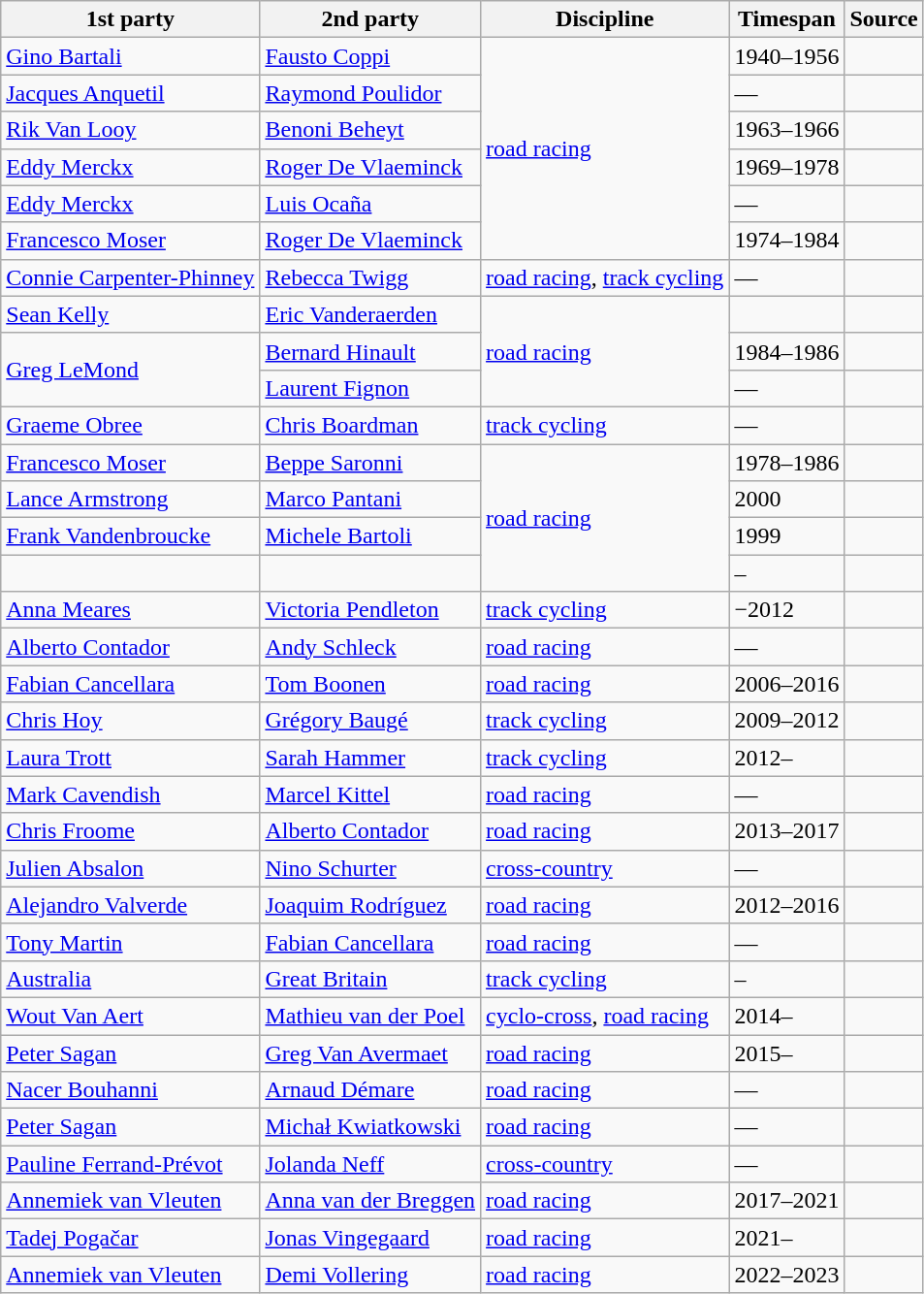<table class="wikitable">
<tr>
<th>1st party</th>
<th>2nd party</th>
<th>Discipline</th>
<th>Timespan</th>
<th class="unsortable">Source</th>
</tr>
<tr>
<td> <a href='#'>Gino Bartali</a></td>
<td> <a href='#'>Fausto Coppi</a></td>
<td rowspan="6"><a href='#'>road racing</a></td>
<td>1940–1956</td>
<td></td>
</tr>
<tr>
<td> <a href='#'>Jacques Anquetil</a></td>
<td> <a href='#'>Raymond Poulidor</a></td>
<td>—</td>
<td></td>
</tr>
<tr>
<td> <a href='#'>Rik Van Looy</a></td>
<td> <a href='#'>Benoni Beheyt</a></td>
<td>1963–1966</td>
<td></td>
</tr>
<tr>
<td> <a href='#'>Eddy Merckx</a></td>
<td> <a href='#'>Roger De Vlaeminck</a></td>
<td>1969–1978</td>
<td></td>
</tr>
<tr>
<td> <a href='#'>Eddy Merckx</a></td>
<td> <a href='#'>Luis Ocaña</a></td>
<td>—</td>
<td></td>
</tr>
<tr>
<td> <a href='#'>Francesco Moser</a></td>
<td> <a href='#'>Roger De Vlaeminck</a></td>
<td>1974–1984</td>
<td></td>
</tr>
<tr>
<td> <a href='#'>Connie Carpenter-Phinney</a></td>
<td> <a href='#'>Rebecca Twigg</a></td>
<td><a href='#'>road racing</a>, <a href='#'>track cycling</a></td>
<td>—</td>
<td></td>
</tr>
<tr>
<td> <a href='#'>Sean Kelly</a></td>
<td> <a href='#'>Eric Vanderaerden</a></td>
<td rowspan="3"><a href='#'>road racing</a></td>
<td></td>
<td></td>
</tr>
<tr>
<td rowspan="2"> <a href='#'>Greg LeMond</a></td>
<td> <a href='#'>Bernard Hinault</a></td>
<td>1984–1986</td>
<td></td>
</tr>
<tr>
<td> <a href='#'>Laurent Fignon</a></td>
<td>—</td>
<td></td>
</tr>
<tr>
<td> <a href='#'>Graeme Obree</a></td>
<td> <a href='#'>Chris Boardman</a></td>
<td><a href='#'>track cycling</a></td>
<td>—</td>
<td></td>
</tr>
<tr>
<td> <a href='#'>Francesco Moser</a></td>
<td> <a href='#'>Beppe Saronni</a></td>
<td rowspan="4"><a href='#'>road racing</a></td>
<td>1978–1986</td>
<td></td>
</tr>
<tr>
<td> <a href='#'>Lance Armstrong</a></td>
<td> <a href='#'>Marco Pantani</a></td>
<td>2000</td>
<td></td>
</tr>
<tr>
<td> <a href='#'>Frank Vandenbroucke</a></td>
<td> <a href='#'>Michele Bartoli</a></td>
<td>1999</td>
<td></td>
</tr>
<tr>
<td> </td>
<td> </td>
<td>–</td>
<td></td>
</tr>
<tr>
<td> <a href='#'>Anna Meares</a></td>
<td> <a href='#'>Victoria Pendleton</a></td>
<td><a href='#'>track cycling</a></td>
<td>−2012</td>
<td></td>
</tr>
<tr>
<td> <a href='#'>Alberto Contador</a></td>
<td> <a href='#'>Andy Schleck</a></td>
<td><a href='#'>road racing</a></td>
<td>—</td>
<td></td>
</tr>
<tr>
<td> <a href='#'>Fabian Cancellara</a></td>
<td> <a href='#'>Tom Boonen</a></td>
<td><a href='#'>road racing</a></td>
<td>2006–2016</td>
<td></td>
</tr>
<tr>
<td> <a href='#'>Chris Hoy</a></td>
<td> <a href='#'>Grégory Baugé</a></td>
<td><a href='#'>track cycling</a></td>
<td>2009–2012</td>
<td></td>
</tr>
<tr>
<td> <a href='#'>Laura Trott</a></td>
<td> <a href='#'>Sarah Hammer</a></td>
<td><a href='#'>track cycling</a></td>
<td>2012–</td>
<td></td>
</tr>
<tr>
<td> <a href='#'>Mark Cavendish</a></td>
<td> <a href='#'>Marcel Kittel</a></td>
<td><a href='#'>road racing</a></td>
<td>—</td>
<td></td>
</tr>
<tr>
<td> <a href='#'>Chris Froome</a></td>
<td> <a href='#'>Alberto Contador</a></td>
<td><a href='#'>road racing</a></td>
<td>2013–2017</td>
<td></td>
</tr>
<tr>
<td> <a href='#'>Julien Absalon</a></td>
<td> <a href='#'>Nino Schurter</a></td>
<td><a href='#'>cross-country</a></td>
<td>—</td>
<td></td>
</tr>
<tr>
<td> <a href='#'>Alejandro Valverde</a></td>
<td> <a href='#'>Joaquim Rodríguez</a></td>
<td><a href='#'>road racing</a></td>
<td>2012–2016</td>
<td></td>
</tr>
<tr>
<td> <a href='#'>Tony Martin</a></td>
<td> <a href='#'>Fabian Cancellara</a></td>
<td><a href='#'>road racing</a></td>
<td>—</td>
<td></td>
</tr>
<tr>
<td> <a href='#'>Australia</a></td>
<td> <a href='#'>Great Britain</a></td>
<td><a href='#'>track cycling</a></td>
<td>–</td>
<td></td>
</tr>
<tr>
<td> <a href='#'>Wout Van Aert</a></td>
<td> <a href='#'>Mathieu van der Poel</a></td>
<td><a href='#'>cyclo-cross</a>, <a href='#'>road racing</a></td>
<td>2014–</td>
<td></td>
</tr>
<tr>
<td> <a href='#'>Peter Sagan</a></td>
<td> <a href='#'>Greg Van Avermaet</a></td>
<td><a href='#'>road racing</a></td>
<td>2015–</td>
<td></td>
</tr>
<tr>
<td> <a href='#'>Nacer Bouhanni</a></td>
<td> <a href='#'>Arnaud Démare</a></td>
<td><a href='#'>road racing</a></td>
<td>—</td>
<td></td>
</tr>
<tr>
<td> <a href='#'>Peter Sagan</a></td>
<td> <a href='#'>Michał Kwiatkowski</a></td>
<td><a href='#'>road racing</a></td>
<td>—</td>
<td></td>
</tr>
<tr>
<td> <a href='#'>Pauline Ferrand-Prévot</a></td>
<td> <a href='#'>Jolanda Neff</a></td>
<td><a href='#'>cross-country</a></td>
<td>—</td>
<td></td>
</tr>
<tr>
<td> <a href='#'>Annemiek van Vleuten</a></td>
<td> <a href='#'>Anna van der Breggen</a></td>
<td><a href='#'>road racing</a></td>
<td>2017–2021</td>
<td></td>
</tr>
<tr>
<td> <a href='#'>Tadej Pogačar</a></td>
<td> <a href='#'>Jonas Vingegaard</a></td>
<td><a href='#'>road racing</a></td>
<td>2021–</td>
<td></td>
</tr>
<tr>
<td> <a href='#'>Annemiek van Vleuten</a></td>
<td> <a href='#'>Demi Vollering</a></td>
<td><a href='#'>road racing</a></td>
<td>2022–2023</td>
<td></td>
</tr>
</table>
